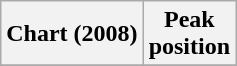<table class="wikitable sortable">
<tr>
<th>Chart (2008)</th>
<th>Peak<br>position</th>
</tr>
<tr>
</tr>
</table>
